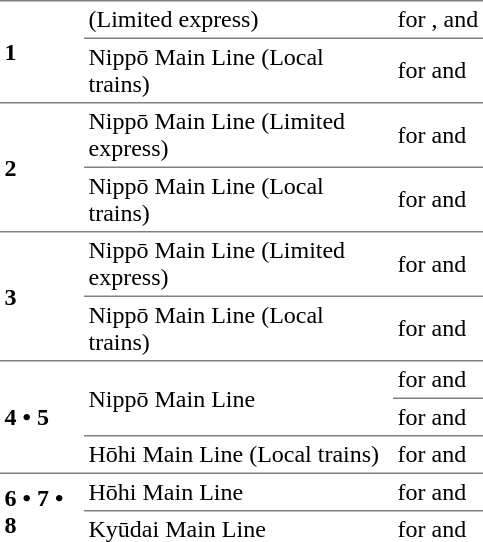<table border="0" cellspacing="0" cellpadding="3">
<tr>
<td width="50px" style="border-top:solid 1px gray" rowspan="2"><strong>1</strong></td>
<td width="200px" style="border-top:solid 1px gray">  (Limited express)</td>
<td style="border-top:solid 1px gray">for ,  and </td>
</tr>
<tr>
<td width="200px" style="border-top:solid 1px gray"> Nippō Main Line (Local trains)</td>
<td style="border-top:solid 1px gray">for  and </td>
</tr>
<tr>
<td width="50px" style="border-top:solid 1px gray" rowspan="2"><strong>2</strong></td>
<td width="200px" style="border-top:solid 1px gray"> Nippō Main Line (Limited express)</td>
<td style="border-top:solid 1px gray">for  and </td>
</tr>
<tr>
<td width="200px" style="border-top:solid 1px gray"> Nippō Main Line (Local trains)</td>
<td style="border-top:solid 1px gray">for  and </td>
</tr>
<tr>
<td width="50px" style="border-top:solid 1px gray" rowspan="2"><strong>3</strong></td>
<td width="200px" style="border-top:solid 1px gray"> Nippō Main Line (Limited express)</td>
<td style="border-top:solid 1px gray">for  and </td>
</tr>
<tr>
<td width="200px" style="border-top:solid 1px gray"> Nippō Main Line (Local trains)</td>
<td style="border-top:solid 1px gray">for  and </td>
</tr>
<tr>
<td width="50px" style="border-top:solid 1px gray" rowspan="3"><strong>4 • 5</strong><br></td>
<td width="200px" style="border-top:solid 1px gray" rowspan="2"> Nippō Main Line</td>
<td style="border-top:solid 1px gray">for  and </td>
</tr>
<tr>
<td style="border-top:solid 1px gray">for  and </td>
</tr>
<tr>
<td width="200px" style="border-top:solid 1px gray"> Hōhi Main Line (Local trains)</td>
<td style="border-top:solid 1px gray">for  and </td>
</tr>
<tr>
<td width="50px" style="border-top:solid 1px gray" rowspan="2"><strong>6 • 7 • 8</strong></td>
<td width="200px" style="border-top:solid 1px gray"> Hōhi Main Line</td>
<td style="border-top:solid 1px gray">for  and </td>
</tr>
<tr>
<td width="200px" style="border-top:solid 1px gray;"> Kyūdai Main Line</td>
<td style="border-top:solid 1px gray">for  and </td>
</tr>
<tr>
</tr>
</table>
